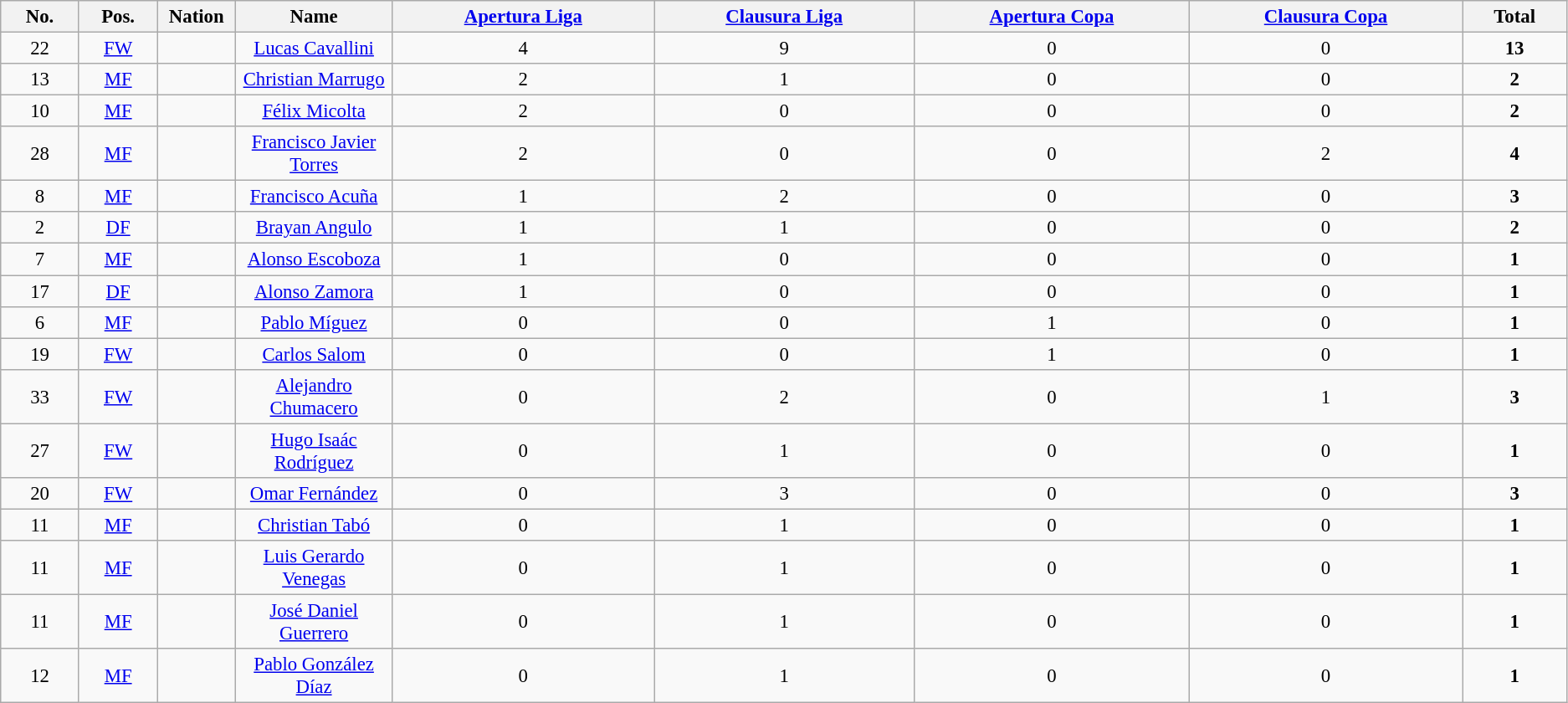<table class="wikitable sortable" style="font-size: 95%; text-align: center;">
<tr>
<th width="5%">No.</th>
<th width="5%">Pos.</th>
<th width="5%">Nation</th>
<th width="10%">Name</th>
<th><a href='#'>Apertura Liga</a></th>
<th><a href='#'>Clausura Liga</a></th>
<th><a href='#'>Apertura Copa</a></th>
<th><a href='#'>Clausura Copa</a></th>
<th>Total</th>
</tr>
<tr>
<td>22</td>
<td><a href='#'>FW</a></td>
<td></td>
<td><a href='#'>Lucas Cavallini</a></td>
<td>4 </td>
<td>9 </td>
<td>0 </td>
<td>0 </td>
<td><strong>13</strong> </td>
</tr>
<tr>
<td>13</td>
<td><a href='#'>MF</a></td>
<td></td>
<td><a href='#'>Christian Marrugo</a></td>
<td>2 </td>
<td>1 </td>
<td>0 </td>
<td>0 </td>
<td><strong>2</strong> </td>
</tr>
<tr>
<td>10</td>
<td><a href='#'>MF</a></td>
<td></td>
<td><a href='#'>Félix Micolta</a></td>
<td>2 </td>
<td>0 </td>
<td>0 </td>
<td>0 </td>
<td><strong>2</strong> </td>
</tr>
<tr>
<td>28</td>
<td><a href='#'>MF</a></td>
<td></td>
<td><a href='#'>Francisco Javier Torres</a></td>
<td>2 </td>
<td>0 </td>
<td>0 </td>
<td>2 </td>
<td><strong>4</strong> </td>
</tr>
<tr>
<td>8</td>
<td><a href='#'>MF</a></td>
<td></td>
<td><a href='#'>Francisco Acuña</a></td>
<td>1 </td>
<td>2 </td>
<td>0 </td>
<td>0 </td>
<td><strong>3</strong> </td>
</tr>
<tr>
<td>2</td>
<td><a href='#'>DF</a></td>
<td></td>
<td><a href='#'>Brayan Angulo</a></td>
<td>1 </td>
<td>1 </td>
<td>0 </td>
<td>0 </td>
<td><strong>2</strong> </td>
</tr>
<tr>
<td>7</td>
<td><a href='#'>MF</a></td>
<td></td>
<td><a href='#'>Alonso Escoboza</a></td>
<td>1 </td>
<td>0 </td>
<td>0 </td>
<td>0 </td>
<td><strong>1</strong> </td>
</tr>
<tr>
<td>17</td>
<td><a href='#'>DF</a></td>
<td></td>
<td><a href='#'>Alonso Zamora</a></td>
<td>1 </td>
<td>0 </td>
<td>0 </td>
<td>0 </td>
<td><strong>1</strong> </td>
</tr>
<tr>
<td>6</td>
<td><a href='#'>MF</a></td>
<td></td>
<td><a href='#'>Pablo Míguez</a></td>
<td>0 </td>
<td>0 </td>
<td>1 </td>
<td>0 </td>
<td><strong>1</strong> </td>
</tr>
<tr>
<td>19</td>
<td><a href='#'>FW</a></td>
<td></td>
<td><a href='#'>Carlos Salom</a></td>
<td>0 </td>
<td>0 </td>
<td>1 </td>
<td>0 </td>
<td><strong>1</strong> </td>
</tr>
<tr>
<td>33</td>
<td><a href='#'>FW</a></td>
<td></td>
<td><a href='#'>Alejandro Chumacero</a></td>
<td>0 </td>
<td>2 </td>
<td>0 </td>
<td>1 </td>
<td><strong>3</strong> </td>
</tr>
<tr>
<td>27</td>
<td><a href='#'>FW</a></td>
<td></td>
<td><a href='#'>Hugo Isaác Rodríguez</a></td>
<td>0 </td>
<td>1 </td>
<td>0 </td>
<td>0 </td>
<td><strong>1</strong> </td>
</tr>
<tr>
<td>20</td>
<td><a href='#'>FW</a></td>
<td></td>
<td><a href='#'>Omar Fernández</a></td>
<td>0 </td>
<td>3 </td>
<td>0 </td>
<td>0 </td>
<td><strong>3</strong> </td>
</tr>
<tr>
<td>11</td>
<td><a href='#'>MF</a></td>
<td></td>
<td><a href='#'>Christian Tabó</a></td>
<td>0 </td>
<td>1 </td>
<td>0 </td>
<td>0 </td>
<td><strong>1</strong> </td>
</tr>
<tr>
<td>11</td>
<td><a href='#'>MF</a></td>
<td></td>
<td><a href='#'>Luis Gerardo Venegas</a></td>
<td>0 </td>
<td>1 </td>
<td>0 </td>
<td>0 </td>
<td><strong>1</strong> </td>
</tr>
<tr>
<td>11</td>
<td><a href='#'>MF</a></td>
<td></td>
<td><a href='#'>José Daniel Guerrero</a></td>
<td>0 </td>
<td>1 </td>
<td>0 </td>
<td>0 </td>
<td><strong>1</strong> </td>
</tr>
<tr>
<td>12</td>
<td><a href='#'>MF</a></td>
<td></td>
<td><a href='#'>Pablo González Díaz</a></td>
<td>0 </td>
<td>1 </td>
<td>0 </td>
<td>0 </td>
<td><strong>1</strong> </td>
</tr>
</table>
